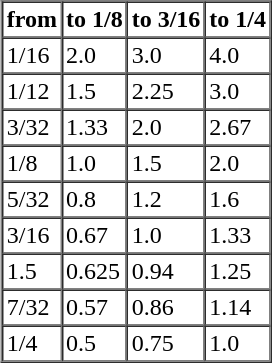<table class = floatright border="1" cellpadding="2" cellspacing="0" align="right">
<tr>
<th>from</th>
<th>to 1/8</th>
<th>to 3/16</th>
<th>to 1/4</th>
</tr>
<tr>
<td>1/16</td>
<td>2.0</td>
<td>3.0</td>
<td>4.0</td>
</tr>
<tr>
<td>1/12</td>
<td>1.5</td>
<td>2.25</td>
<td>3.0</td>
</tr>
<tr>
<td>3/32</td>
<td>1.33</td>
<td>2.0</td>
<td>2.67</td>
</tr>
<tr>
<td>1/8</td>
<td>1.0</td>
<td>1.5</td>
<td>2.0</td>
</tr>
<tr>
<td>5/32</td>
<td>0.8</td>
<td>1.2</td>
<td>1.6</td>
</tr>
<tr>
<td>3/16</td>
<td>0.67</td>
<td>1.0</td>
<td>1.33</td>
</tr>
<tr>
<td>1.5</td>
<td>0.625</td>
<td>0.94</td>
<td>1.25</td>
</tr>
<tr>
<td>7/32</td>
<td>0.57</td>
<td>0.86</td>
<td>1.14</td>
</tr>
<tr>
<td>1/4</td>
<td>0.5</td>
<td>0.75</td>
<td>1.0</td>
</tr>
</table>
